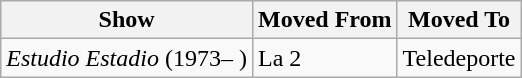<table class="wikitable sortable">
<tr ">
<th>Show</th>
<th>Moved From</th>
<th>Moved To</th>
</tr>
<tr>
<td><em>Estudio Estadio</em> (1973– )</td>
<td>La 2</td>
<td>Teledeporte</td>
</tr>
</table>
